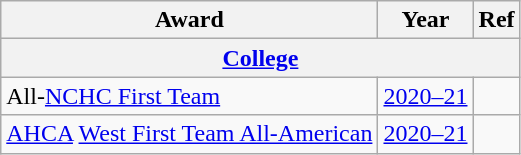<table class="wikitable">
<tr>
<th>Award</th>
<th>Year</th>
<th>Ref</th>
</tr>
<tr>
<th colspan="3"><a href='#'>College</a></th>
</tr>
<tr>
<td>All-<a href='#'>NCHC First Team</a></td>
<td><a href='#'>2020–21</a></td>
<td></td>
</tr>
<tr>
<td><a href='#'>AHCA</a> <a href='#'>West First Team All-American</a></td>
<td><a href='#'>2020–21</a></td>
<td></td>
</tr>
</table>
